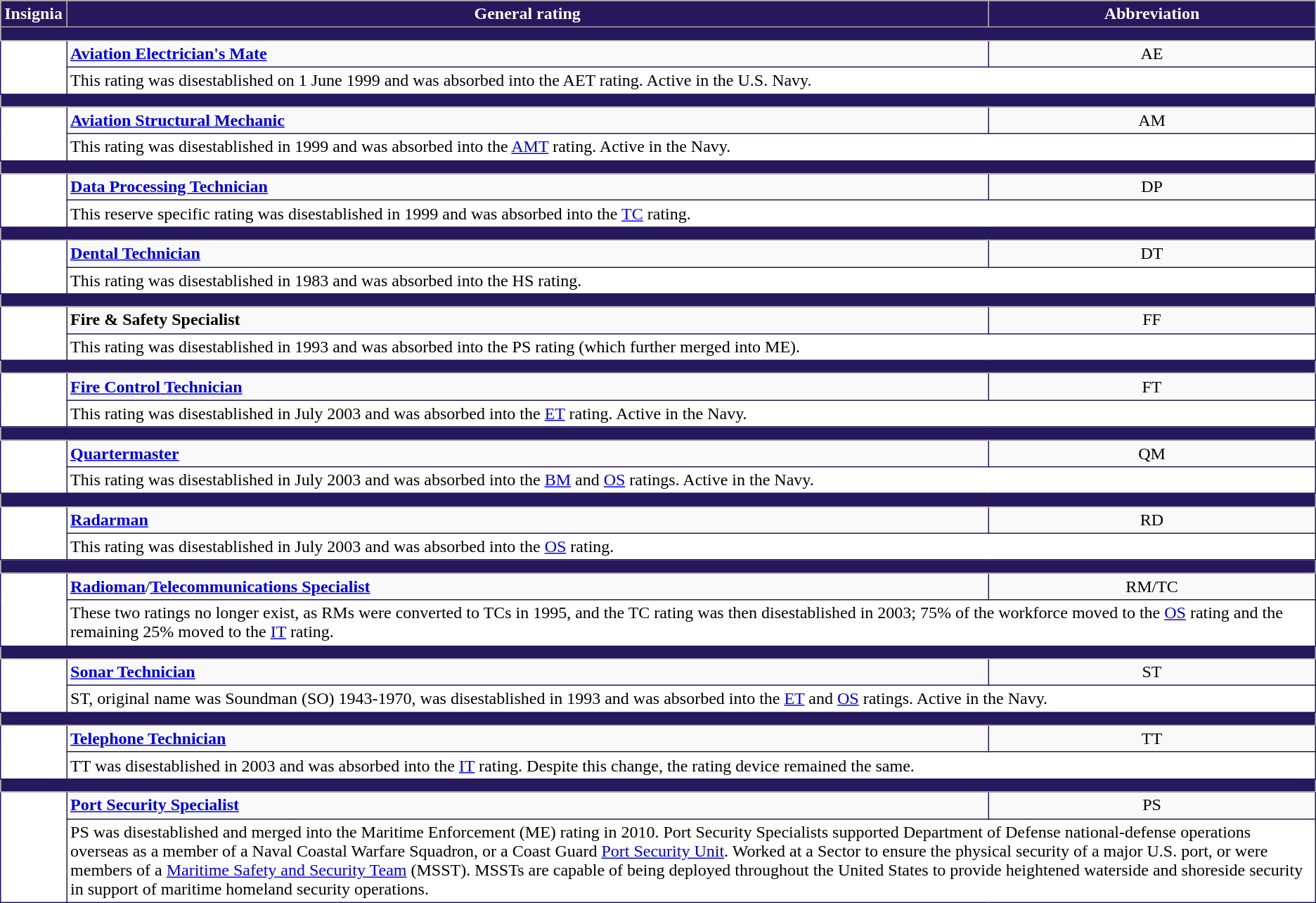<table class="wikitable" style="border: 1px solid #25185d; ">
<tr>
<th style="background-color: #25185d; color: white">Insignia</th>
<th style="background-color: #25185d; color: white">General rating</th>
<th style="background-color: #25185d; color: white">Abbreviation</th>
</tr>
<tr>
<td colspan=3" style="background:#25185d;" height=5px></td>
</tr>
<tr>
<td style="border: 1px solid #25185d; background-color: #FFFFFF" rowspan="2"></td>
<td style="border: 1px solid #25185d;"><strong><a href='#'>Aviation Electrician's Mate</a></strong></td>
<td style="border: 1px solid #25185d; text-align: center">AE</td>
</tr>
<tr style="border: 1px solid #25185d; background-color: #FFFFFF" |>
<td style="border: 1px solid #25185d;" colspan="2" valign="top">This rating was disestablished on 1 June 1999 and was absorbed into the AET rating. Active in the U.S. Navy.</td>
</tr>
<tr>
<td colspan="3" style="background:#25185d;" height=5px></td>
</tr>
<tr>
<td style="border: 1px solid #25185d; background-color: #FFFFFF" rowspan="2"></td>
<td style="border: 1px solid #25185d;"><strong><a href='#'>Aviation Structural Mechanic</a></strong></td>
<td style="border: 1px solid #25185d; text-align: center">AM</td>
</tr>
<tr style="border: 1px solid #25185d; background-color: #FFFFFF" |>
<td style="border: 1px solid #25185d;" colspan="2" valign="top">This rating was disestablished in 1999 and was absorbed into the <a href='#'>AMT</a> rating. Active in the Navy.</td>
</tr>
<tr>
<td colspan="3" style="background:#25185d;" height=5px></td>
</tr>
<tr>
<td style="border: 1px solid #25185d; background-color: #FFFFFF" rowspan="2"></td>
<td style="border: 1px solid #25185d;"><strong><a href='#'>Data Processing Technician</a></strong></td>
<td style="border: 1px solid #25185d; text-align: center">DP</td>
</tr>
<tr style="border: 1px solid #25185d; background-color: #FFFFFF" |>
<td style="border: 1px solid #25185d;" colspan="2" valign="top">This reserve specific rating was disestablished in 1999 and was absorbed into the <a href='#'>TC</a> rating.</td>
</tr>
<tr>
<td colspan="3" style="background:#25185d;" height=5px></td>
</tr>
<tr>
<td style="border: 1px solid #25185d; background-color: #FFFFFF" rowspan="2"></td>
<td style="border: 1px solid #25185d;"><strong><a href='#'>Dental Technician</a></strong></td>
<td style="border: 1px solid #25185d; text-align: center">DT</td>
</tr>
<tr style="border: 1px solid #25185d; background-color: #FFFFFF" |>
<td style="border: 1px solid #25185d;" colspan="2" valign="top">This rating was disestablished in 1983 and was absorbed into the HS rating.</td>
</tr>
<tr>
<td colspan="3" style="background:#25185d;" height=5px></td>
</tr>
<tr>
<td style="border: 1px solid #25185d; background-color: #FFFFFF" rowspan="2"></td>
<td style="border: 1px solid #25185d;"><strong>Fire & Safety Specialist</strong></td>
<td style="border: 1px solid #25185d; text-align: center">FF</td>
</tr>
<tr style="border: 1px solid #25185d; background-color: #FFFFFF" |>
<td style="border: 1px solid #25185d;" colspan="2" valign="top">This rating was disestablished in 1993 and was absorbed into the PS rating (which further merged into ME).</td>
</tr>
<tr>
<td colspan="3" style="background:#25185d;" height=5px></td>
</tr>
<tr>
<td style="border: 1px solid #25185d; background-color: #FFFFFF" rowspan="2"></td>
<td style="border: 1px solid #25185d;"><strong><a href='#'>Fire Control Technician</a></strong></td>
<td style="border: 1px solid #25185d; text-align: center">FT</td>
</tr>
<tr style="border: 1px solid #25185d; background-color: #FFFFFF" |>
<td style="border: 1px solid #25185d;" colspan="2" valign="top">This rating was disestablished in July 2003 and was absorbed into the <a href='#'>ET</a> rating. Active in the Navy.</td>
</tr>
<tr>
<td colspan="3" style="background:#25185d;" height=5px></td>
</tr>
<tr>
<td style="border: 1px solid #25185d; background-color: #FFFFFF" rowspan="2"></td>
<td style="border: 1px solid #25185d;"><strong><a href='#'>Quartermaster</a></strong></td>
<td style="border: 1px solid #25185d; text-align: center">QM</td>
</tr>
<tr style="border: 1px solid #25185d; background-color: #FFFFFF" |>
<td style="border: 1px solid #25185d;" colspan="2" valign="top">This rating was disestablished in July 2003 and was absorbed into the <a href='#'>BM</a> and <a href='#'>OS</a> ratings. Active in the Navy.</td>
</tr>
<tr>
<td colspan="3" style="background:#25185d;" height=5px></td>
</tr>
<tr>
<td style="border: 1px solid #25185d; background-color: #FFFFFF" rowspan="2"></td>
<td style="border: 1px solid #25185d;"><strong><a href='#'>Radarman</a></strong></td>
<td style="border: 1px solid #25185d; text-align: center">RD</td>
</tr>
<tr style="border: 1px solid #25185d; background-color: #FFFFFF" |>
<td style="border: 1px solid #25185d;" colspan="2" valign="top">This rating was disestablished in July 2003 and was absorbed into the <a href='#'>OS</a> rating.</td>
</tr>
<tr>
<td colspan="3" style="background:#25185d;" height=5px></td>
</tr>
<tr>
<td style="border: 1px solid #25185d; background-color: #FFFFFF" rowspan="2"></td>
<td style="border: 1px solid #25185d;"><strong><a href='#'>Radioman</a></strong>/<strong><a href='#'>Telecommunications Specialist</a></strong></td>
<td style="border: 1px solid #25185d; text-align: center">RM/TC</td>
</tr>
<tr style="border: 1px solid #25185d; background-color: #FFFFFF" |>
<td style="border: 1px solid #25185d;" colspan="2" valign="top">These two ratings no longer exist, as RMs were converted to TCs in 1995, and the TC rating was then disestablished in 2003; 75% of the workforce moved to the <a href='#'>OS</a> rating and the remaining 25% moved to the <a href='#'>IT</a> rating.</td>
</tr>
<tr>
<td colspan="3" style="background:#25185d;" height=5px></td>
</tr>
<tr>
<td style="border: 1px solid #25185d; background-color: #FFFFFF" rowspan="2"></td>
<td style="border: 1px solid #25185d;"><strong><a href='#'>Sonar Technician</a></strong></td>
<td style="border: 1px solid #25185d; text-align: center">ST</td>
</tr>
<tr style="border: 1px solid #25185d; background-color: #FFFFFF" |>
<td style="border: 1px solid #25185d;" colspan="2" valign="top">ST, original name was Soundman (SO) 1943-1970, was disestablished in 1993 and was absorbed into the <a href='#'>ET</a> and <a href='#'>OS</a> ratings. Active in the Navy.</td>
</tr>
<tr>
<td colspan="3" style="background:#25185d;" height=5px></td>
</tr>
<tr>
<td style="border: 1px solid #25185d; background-color: #FFFFFF" rowspan="2"></td>
<td style="border: 1px solid #25185d;"><strong><a href='#'>Telephone Technician</a></strong></td>
<td style="border: 1px solid #25185d; text-align: center">TT</td>
</tr>
<tr style="border: 1px solid #25185d; background-color: #FFFFFF" |>
<td style="border: 1px solid #25185d;" colspan="2" valign="top">TT was disestablished in 2003 and was absorbed into the <a href='#'>IT</a> rating.  Despite this change, the rating device remained the same.</td>
</tr>
<tr>
<td colspan="3" style="background:#25185d;" height=5px></td>
</tr>
<tr>
<td style="border: 1px solid #25185d; background-color: #FFFFFF" rowspan="2"></td>
<td style="border: 1px solid #25185d;"><strong><a href='#'>Port Security Specialist</a></strong></td>
<td style="border: 1px solid #25185d; text-align: center">PS</td>
</tr>
<tr style="border: 1px solid #25185d; background-color: #FFFFFF" |>
<td style="border: 1px solid #25185d;" colspan="2" valign="top">PS was disestablished and merged into the Maritime Enforcement (ME) rating in 2010. Port Security Specialists supported Department of Defense national-defense operations overseas as a member of a Naval Coastal Warfare Squadron, or a Coast Guard <a href='#'>Port Security Unit</a>. Worked at a Sector to ensure the physical security of a major U.S. port, or were members of a <a href='#'>Maritime Safety and Security Team</a> (MSST). MSSTs are capable of being deployed throughout the United States to provide heightened waterside and shoreside security in support of maritime homeland security operations.</td>
</tr>
</table>
